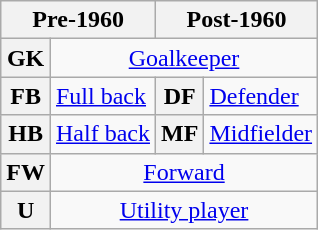<table class="wikitable unsortable">
<tr>
<th scope="col" colspan="2">Pre-1960</th>
<th scope="col" colspan="2">Post-1960</th>
</tr>
<tr>
<th scope="row">GK</th>
<td colspan="3" align=center><a href='#'>Goalkeeper</a></td>
</tr>
<tr>
<th scope="row">FB</th>
<td><a href='#'>Full back</a></td>
<th scope="row" align="center">DF</th>
<td><a href='#'>Defender</a></td>
</tr>
<tr>
<th scope="row">HB</th>
<td><a href='#'>Half back</a></td>
<th scope="row" align="center">MF</th>
<td><a href='#'>Midfielder</a></td>
</tr>
<tr>
<th scope="row">FW</th>
<td colspan="3" align=center><a href='#'>Forward</a></td>
</tr>
<tr>
<th scope="row">U</th>
<td colspan="3" align=center><a href='#'>Utility player</a></td>
</tr>
</table>
